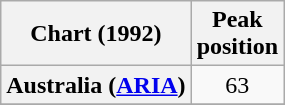<table class="wikitable sortable plainrowheaders" style="text-align:center">
<tr>
<th>Chart (1992)</th>
<th>Peak<br>position</th>
</tr>
<tr>
<th scope="row">Australia (<a href='#'>ARIA</a>)</th>
<td>63</td>
</tr>
<tr>
</tr>
</table>
